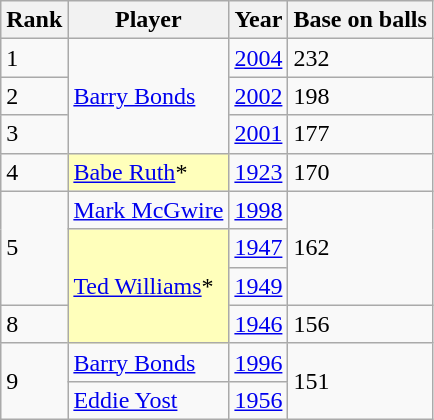<table class="wikitable">
<tr>
<th>Rank</th>
<th>Player</th>
<th>Year</th>
<th>Base on balls</th>
</tr>
<tr>
<td>1</td>
<td rowspan="3"><a href='#'>Barry Bonds</a></td>
<td><a href='#'>2004</a></td>
<td>232</td>
</tr>
<tr>
<td>2</td>
<td><a href='#'>2002</a></td>
<td>198</td>
</tr>
<tr>
<td>3</td>
<td><a href='#'>2001</a></td>
<td>177</td>
</tr>
<tr>
<td>4</td>
<td style="background:#ffffbb"><a href='#'>Babe Ruth</a>*</td>
<td><a href='#'>1923</a></td>
<td>170</td>
</tr>
<tr>
<td rowspan=3>5</td>
<td><a href='#'>Mark McGwire</a></td>
<td><a href='#'>1998</a></td>
<td rowspan="3">162</td>
</tr>
<tr>
<td style="background:#ffffbb"; rowspan="3"><a href='#'>Ted Williams</a>*</td>
<td><a href='#'>1947</a></td>
</tr>
<tr>
<td><a href='#'>1949</a></td>
</tr>
<tr>
<td>8</td>
<td><a href='#'>1946</a></td>
<td>156</td>
</tr>
<tr>
<td rowspan=2>9</td>
<td><a href='#'>Barry Bonds</a></td>
<td><a href='#'>1996</a></td>
<td rowspan="2">151</td>
</tr>
<tr>
<td><a href='#'>Eddie Yost</a></td>
<td><a href='#'>1956</a></td>
</tr>
</table>
